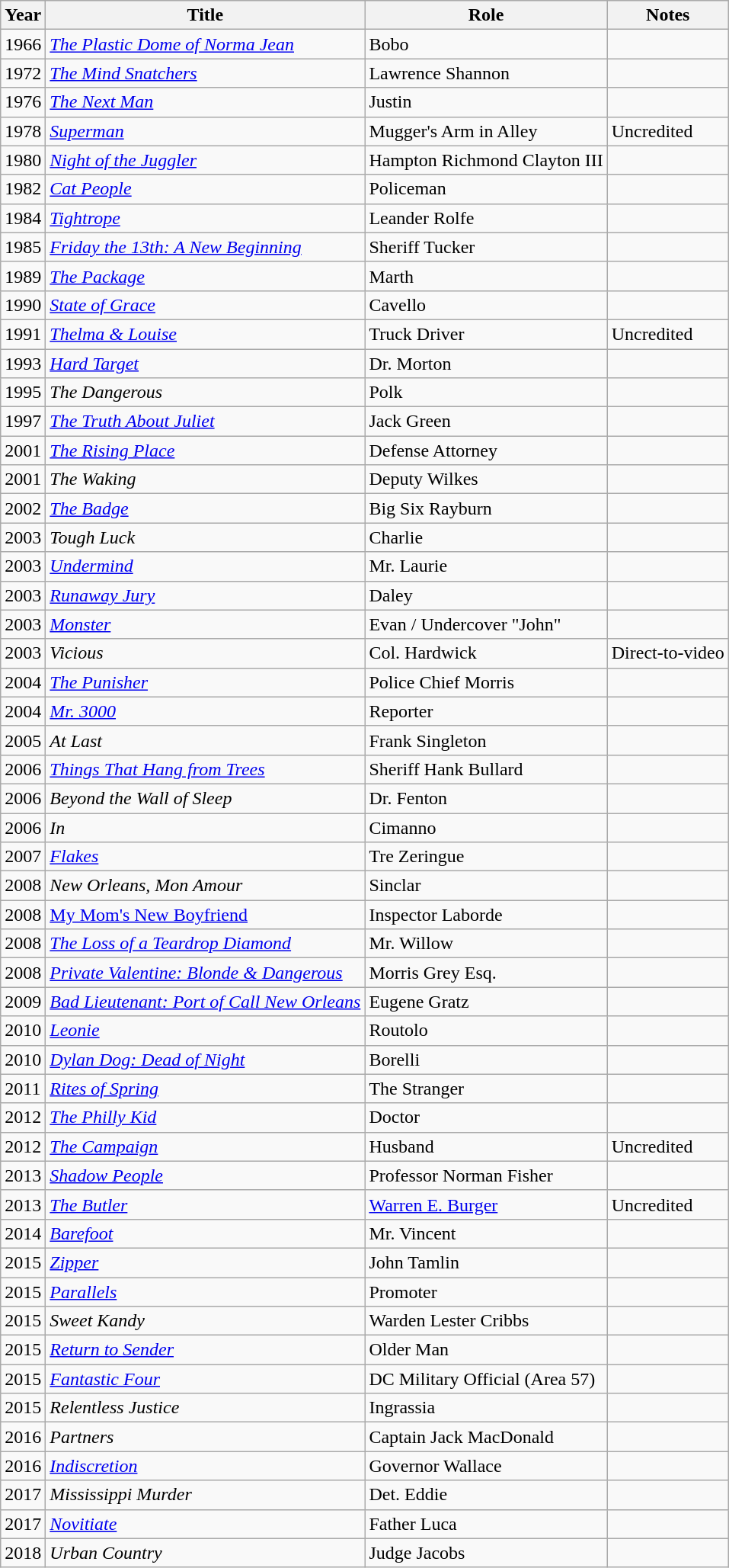<table class="wikitable sortable">
<tr>
<th>Year</th>
<th>Title</th>
<th>Role</th>
<th>Notes</th>
</tr>
<tr>
<td>1966</td>
<td><em><a href='#'>The Plastic Dome of Norma Jean</a></em></td>
<td>Bobo</td>
<td></td>
</tr>
<tr>
<td>1972</td>
<td><em><a href='#'>The Mind Snatchers</a></em></td>
<td>Lawrence Shannon</td>
<td></td>
</tr>
<tr>
<td>1976</td>
<td><em><a href='#'>The Next Man</a></em></td>
<td>Justin</td>
<td></td>
</tr>
<tr>
<td>1978</td>
<td><a href='#'><em>Superman</em></a></td>
<td>Mugger's Arm in Alley</td>
<td>Uncredited</td>
</tr>
<tr>
<td>1980</td>
<td><em><a href='#'>Night of the Juggler</a></em></td>
<td>Hampton Richmond Clayton III</td>
<td></td>
</tr>
<tr>
<td>1982</td>
<td><a href='#'><em>Cat People</em></a></td>
<td>Policeman</td>
<td></td>
</tr>
<tr>
<td>1984</td>
<td><a href='#'><em>Tightrope</em></a></td>
<td>Leander Rolfe</td>
<td></td>
</tr>
<tr>
<td>1985</td>
<td><em><a href='#'>Friday the 13th: A New Beginning</a></em></td>
<td>Sheriff Tucker</td>
<td></td>
</tr>
<tr>
<td>1989</td>
<td><a href='#'><em>The Package</em></a></td>
<td>Marth</td>
<td></td>
</tr>
<tr>
<td>1990</td>
<td><a href='#'><em>State of Grace</em></a></td>
<td>Cavello</td>
<td></td>
</tr>
<tr>
<td>1991</td>
<td><em><a href='#'>Thelma & Louise</a></em></td>
<td>Truck Driver</td>
<td>Uncredited</td>
</tr>
<tr>
<td>1993</td>
<td><em><a href='#'>Hard Target</a></em></td>
<td>Dr. Morton</td>
<td></td>
</tr>
<tr>
<td>1995</td>
<td><em>The Dangerous</em></td>
<td>Polk</td>
<td></td>
</tr>
<tr>
<td>1997</td>
<td><em><a href='#'>The Truth About Juliet</a></em></td>
<td>Jack Green</td>
<td></td>
</tr>
<tr>
<td>2001</td>
<td><em><a href='#'>The Rising Place</a></em></td>
<td>Defense Attorney</td>
<td></td>
</tr>
<tr>
<td>2001</td>
<td><em>The Waking</em></td>
<td>Deputy Wilkes</td>
<td></td>
</tr>
<tr>
<td>2002</td>
<td><em><a href='#'>The Badge</a></em></td>
<td>Big Six Rayburn</td>
<td></td>
</tr>
<tr>
<td>2003</td>
<td><em>Tough Luck</em></td>
<td>Charlie</td>
<td></td>
</tr>
<tr>
<td>2003</td>
<td><a href='#'><em>Undermind</em></a></td>
<td>Mr. Laurie</td>
<td></td>
</tr>
<tr>
<td>2003</td>
<td><em><a href='#'>Runaway Jury</a></em></td>
<td>Daley</td>
<td></td>
</tr>
<tr>
<td>2003</td>
<td><a href='#'><em>Monster</em></a></td>
<td>Evan / Undercover "John"</td>
<td></td>
</tr>
<tr>
<td>2003</td>
<td><em>Vicious</em></td>
<td>Col. Hardwick</td>
<td>Direct-to-video</td>
</tr>
<tr>
<td>2004</td>
<td><a href='#'><em>The Punisher</em></a></td>
<td>Police Chief Morris</td>
<td></td>
</tr>
<tr>
<td>2004</td>
<td><em><a href='#'>Mr. 3000</a></em></td>
<td>Reporter</td>
<td></td>
</tr>
<tr>
<td>2005</td>
<td><em>At Last</em></td>
<td>Frank Singleton</td>
<td></td>
</tr>
<tr>
<td>2006</td>
<td><em><a href='#'>Things That Hang from Trees</a></em></td>
<td>Sheriff Hank Bullard</td>
<td></td>
</tr>
<tr>
<td>2006</td>
<td><em>Beyond the Wall of Sleep</em></td>
<td>Dr. Fenton</td>
<td></td>
</tr>
<tr>
<td>2006</td>
<td><em>In</em></td>
<td>Cimanno</td>
<td></td>
</tr>
<tr>
<td>2007</td>
<td><a href='#'><em>Flakes</em></a></td>
<td>Tre Zeringue</td>
<td></td>
</tr>
<tr>
<td>2008</td>
<td><em>New Orleans, Mon Amour</em></td>
<td>Sinclar</td>
<td></td>
</tr>
<tr>
<td>2008</td>
<td><a href='#'>My Mom's New Boyfriend</a></td>
<td>Inspector Laborde</td>
<td></td>
</tr>
<tr>
<td>2008</td>
<td><em><a href='#'>The Loss of a Teardrop Diamond</a></em></td>
<td>Mr. Willow</td>
<td></td>
</tr>
<tr>
<td>2008</td>
<td><em><a href='#'>Private Valentine: Blonde & Dangerous</a></em></td>
<td>Morris Grey Esq.</td>
<td></td>
</tr>
<tr>
<td>2009</td>
<td><em><a href='#'>Bad Lieutenant: Port of Call New Orleans</a></em></td>
<td>Eugene Gratz</td>
<td></td>
</tr>
<tr>
<td>2010</td>
<td><a href='#'><em>Leonie</em></a></td>
<td>Routolo</td>
<td></td>
</tr>
<tr>
<td>2010</td>
<td><em><a href='#'>Dylan Dog: Dead of Night</a></em></td>
<td>Borelli</td>
<td></td>
</tr>
<tr>
<td>2011</td>
<td><a href='#'><em>Rites of Spring</em></a></td>
<td>The Stranger</td>
<td></td>
</tr>
<tr>
<td>2012</td>
<td><em><a href='#'>The Philly Kid</a></em></td>
<td>Doctor</td>
<td></td>
</tr>
<tr>
<td>2012</td>
<td><a href='#'><em>The Campaign</em></a></td>
<td>Husband</td>
<td>Uncredited</td>
</tr>
<tr>
<td>2013</td>
<td><a href='#'><em>Shadow People</em></a></td>
<td>Professor Norman Fisher</td>
<td></td>
</tr>
<tr>
<td>2013</td>
<td><em><a href='#'>The Butler</a></em></td>
<td><a href='#'>Warren E. Burger</a></td>
<td>Uncredited</td>
</tr>
<tr>
<td>2014</td>
<td><a href='#'><em>Barefoot</em></a></td>
<td>Mr. Vincent</td>
<td></td>
</tr>
<tr>
<td>2015</td>
<td><a href='#'><em>Zipper</em></a></td>
<td>John Tamlin</td>
<td></td>
</tr>
<tr>
<td>2015</td>
<td><a href='#'><em>Parallels</em></a></td>
<td>Promoter</td>
<td></td>
</tr>
<tr>
<td>2015</td>
<td><em>Sweet Kandy</em></td>
<td>Warden Lester Cribbs</td>
<td></td>
</tr>
<tr>
<td>2015</td>
<td><a href='#'><em>Return to Sender</em></a></td>
<td>Older Man</td>
<td></td>
</tr>
<tr>
<td>2015</td>
<td><a href='#'><em>Fantastic Four</em></a></td>
<td>DC Military Official (Area 57)</td>
<td></td>
</tr>
<tr>
<td>2015</td>
<td><em>Relentless Justice</em></td>
<td>Ingrassia</td>
<td></td>
</tr>
<tr>
<td>2016</td>
<td><em>Partners</em></td>
<td>Captain Jack MacDonald</td>
<td></td>
</tr>
<tr>
<td>2016</td>
<td><a href='#'><em>Indiscretion</em></a></td>
<td>Governor Wallace</td>
<td></td>
</tr>
<tr>
<td>2017</td>
<td><em>Mississippi Murder</em></td>
<td>Det. Eddie</td>
<td></td>
</tr>
<tr>
<td>2017</td>
<td><a href='#'><em>Novitiate</em></a></td>
<td>Father Luca</td>
<td></td>
</tr>
<tr>
<td>2018</td>
<td><em>Urban Country</em></td>
<td>Judge Jacobs</td>
<td></td>
</tr>
</table>
